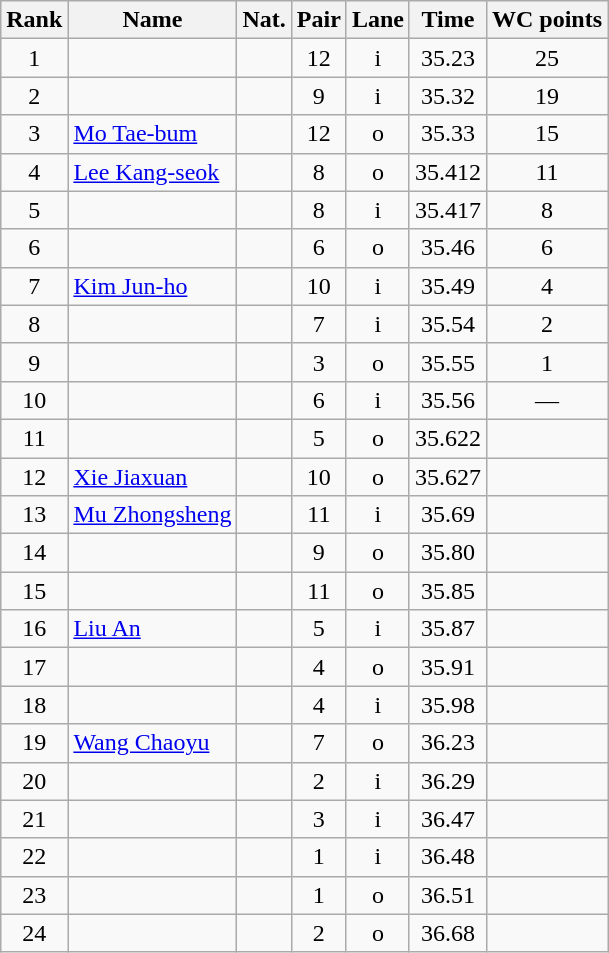<table class="wikitable sortable" style="text-align:center">
<tr>
<th>Rank</th>
<th>Name</th>
<th>Nat.</th>
<th>Pair</th>
<th>Lane</th>
<th>Time</th>
<th>WC points</th>
</tr>
<tr>
<td>1</td>
<td align=left></td>
<td></td>
<td>12</td>
<td>i</td>
<td>35.23</td>
<td>25</td>
</tr>
<tr>
<td>2</td>
<td align=left></td>
<td></td>
<td>9</td>
<td>i</td>
<td>35.32</td>
<td>19</td>
</tr>
<tr>
<td>3</td>
<td align=left><a href='#'>Mo Tae-bum</a></td>
<td></td>
<td>12</td>
<td>o</td>
<td>35.33</td>
<td>15</td>
</tr>
<tr>
<td>4</td>
<td align=left><a href='#'>Lee Kang-seok</a></td>
<td></td>
<td>8</td>
<td>o</td>
<td>35.412</td>
<td>11</td>
</tr>
<tr>
<td>5</td>
<td align=left></td>
<td></td>
<td>8</td>
<td>i</td>
<td>35.417</td>
<td>8</td>
</tr>
<tr>
<td>6</td>
<td align=left></td>
<td></td>
<td>6</td>
<td>o</td>
<td>35.46</td>
<td>6</td>
</tr>
<tr>
<td>7</td>
<td align=left><a href='#'>Kim Jun-ho</a></td>
<td></td>
<td>10</td>
<td>i</td>
<td>35.49</td>
<td>4</td>
</tr>
<tr>
<td>8</td>
<td align=left></td>
<td></td>
<td>7</td>
<td>i</td>
<td>35.54</td>
<td>2</td>
</tr>
<tr>
<td>9</td>
<td align=left></td>
<td></td>
<td>3</td>
<td>o</td>
<td>35.55</td>
<td>1</td>
</tr>
<tr>
<td>10</td>
<td align=left></td>
<td></td>
<td>6</td>
<td>i</td>
<td>35.56</td>
<td>—</td>
</tr>
<tr>
<td>11</td>
<td align=left></td>
<td></td>
<td>5</td>
<td>o</td>
<td>35.622</td>
<td></td>
</tr>
<tr>
<td>12</td>
<td align=left><a href='#'>Xie Jiaxuan</a></td>
<td></td>
<td>10</td>
<td>o</td>
<td>35.627</td>
<td></td>
</tr>
<tr>
<td>13</td>
<td align=left><a href='#'>Mu Zhongsheng</a></td>
<td></td>
<td>11</td>
<td>i</td>
<td>35.69</td>
<td></td>
</tr>
<tr>
<td>14</td>
<td align=left></td>
<td></td>
<td>9</td>
<td>o</td>
<td>35.80</td>
<td></td>
</tr>
<tr>
<td>15</td>
<td align=left></td>
<td></td>
<td>11</td>
<td>o</td>
<td>35.85</td>
<td></td>
</tr>
<tr>
<td>16</td>
<td align=left><a href='#'>Liu An</a></td>
<td></td>
<td>5</td>
<td>i</td>
<td>35.87</td>
<td></td>
</tr>
<tr>
<td>17</td>
<td align=left></td>
<td></td>
<td>4</td>
<td>o</td>
<td>35.91</td>
<td></td>
</tr>
<tr>
<td>18</td>
<td align=left></td>
<td></td>
<td>4</td>
<td>i</td>
<td>35.98</td>
<td></td>
</tr>
<tr>
<td>19</td>
<td align=left><a href='#'>Wang Chaoyu</a></td>
<td></td>
<td>7</td>
<td>o</td>
<td>36.23</td>
<td></td>
</tr>
<tr>
<td>20</td>
<td align=left></td>
<td></td>
<td>2</td>
<td>i</td>
<td>36.29</td>
<td></td>
</tr>
<tr>
<td>21</td>
<td align=left></td>
<td></td>
<td>3</td>
<td>i</td>
<td>36.47</td>
<td></td>
</tr>
<tr>
<td>22</td>
<td align=left></td>
<td></td>
<td>1</td>
<td>i</td>
<td>36.48</td>
<td></td>
</tr>
<tr>
<td>23</td>
<td align=left></td>
<td></td>
<td>1</td>
<td>o</td>
<td>36.51</td>
<td></td>
</tr>
<tr>
<td>24</td>
<td align=left></td>
<td></td>
<td>2</td>
<td>o</td>
<td>36.68</td>
<td></td>
</tr>
</table>
